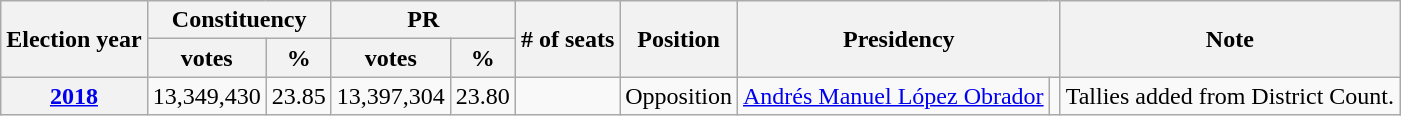<table class="wikitable">
<tr>
<th rowspan="2">Election year</th>
<th colspan="2">Constituency</th>
<th colspan="2">PR</th>
<th rowspan="2"># of seats</th>
<th rowspan="2">Position</th>
<th colspan="2" rowspan="2">Presidency</th>
<th rowspan="2">Note</th>
</tr>
<tr>
<th>votes</th>
<th>%</th>
<th>votes</th>
<th>%</th>
</tr>
<tr>
<th><a href='#'>2018</a></th>
<td>13,349,430</td>
<td>23.85</td>
<td>13,397,304</td>
<td>23.80</td>
<td></td>
<td>Opposition</td>
<td><a href='#'>Andrés Manuel López Obrador</a></td>
<td></td>
<td>Tallies added from  District Count.</td>
</tr>
</table>
